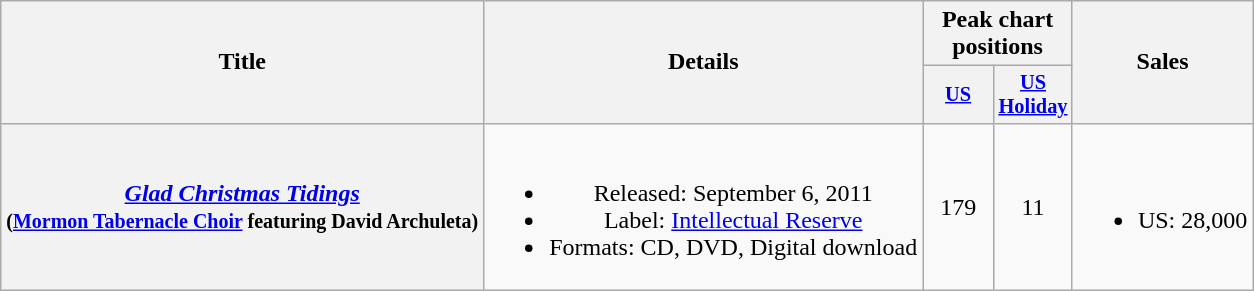<table class="wikitable plainrowheaders" style="text-align:center;">
<tr>
<th scope="col" rowspan="2">Title</th>
<th scope="col" rowspan="2">Details</th>
<th scope="col" colspan="2">Peak chart positions</th>
<th scope="col" rowspan="2">Sales</th>
</tr>
<tr>
<th scope="col" style="width:3em;font-size:85%;"><a href='#'>US</a></th>
<th scope="col" style="width:3em;font-size:85%;"><a href='#'>US<br>Holiday</a></th>
</tr>
<tr>
<th scope="row"><em><a href='#'>Glad Christmas Tidings</a></em><br><small>(<a href='#'>Mormon Tabernacle Choir</a> featuring David Archuleta)</small></th>
<td><br><ul><li>Released: September 6, 2011</li><li>Label: <a href='#'>Intellectual Reserve</a></li><li>Formats: CD, DVD, Digital download</li></ul></td>
<td>179</td>
<td>11</td>
<td><br><ul><li>US: 28,000</li></ul></td>
</tr>
</table>
